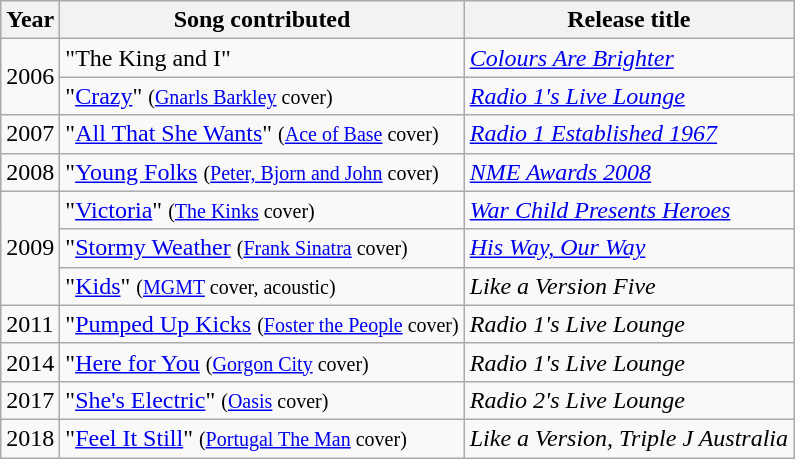<table class="wikitable">
<tr>
<th>Year</th>
<th>Song contributed</th>
<th>Release title</th>
</tr>
<tr>
<td rowspan="2">2006</td>
<td>"The King and I"</td>
<td><em><a href='#'>Colours Are Brighter</a></em></td>
</tr>
<tr>
<td>"<a href='#'>Crazy</a>" <small>(<a href='#'>Gnarls Barkley</a> cover)</small></td>
<td><em><a href='#'>Radio 1's Live Lounge</a></em></td>
</tr>
<tr>
<td>2007</td>
<td>"<a href='#'>All That She Wants</a>" <small>(<a href='#'>Ace of Base</a> cover)</small></td>
<td><em><a href='#'>Radio 1 Established 1967</a></em></td>
</tr>
<tr>
<td>2008</td>
<td>"<a href='#'>Young Folks</a> <small>(<a href='#'>Peter, Bjorn and John</a> cover)</small></td>
<td><em><a href='#'>NME Awards 2008</a></em></td>
</tr>
<tr>
<td rowspan="3">2009</td>
<td>"<a href='#'>Victoria</a>" <small>(<a href='#'>The Kinks</a> cover)</small></td>
<td><em><a href='#'>War Child Presents Heroes</a></em></td>
</tr>
<tr>
<td>"<a href='#'>Stormy Weather</a> <small>(<a href='#'>Frank Sinatra</a> cover)</small></td>
<td><em><a href='#'>His Way, Our Way</a></em></td>
</tr>
<tr>
<td>"<a href='#'>Kids</a>" <small>(<a href='#'>MGMT</a> cover, acoustic)</small></td>
<td><em>Like a Version Five</em></td>
</tr>
<tr>
<td>2011</td>
<td>"<a href='#'>Pumped Up Kicks</a> <small>(<a href='#'>Foster the People</a> cover)</small></td>
<td><em>Radio 1's Live Lounge</em></td>
</tr>
<tr>
<td>2014</td>
<td>"<a href='#'>Here for You</a> <small>(<a href='#'>Gorgon City</a> cover)</small></td>
<td><em>Radio 1's Live Lounge</em></td>
</tr>
<tr>
<td>2017</td>
<td>"<a href='#'>She's Electric</a>" <small>(<a href='#'>Oasis</a> cover)</small></td>
<td><em>Radio 2's Live Lounge</em></td>
</tr>
<tr>
<td>2018</td>
<td>"<a href='#'>Feel It Still</a>" <small>(<a href='#'>Portugal The Man</a> cover)</small></td>
<td><em>Like a Version, Triple J Australia</em></td>
</tr>
</table>
